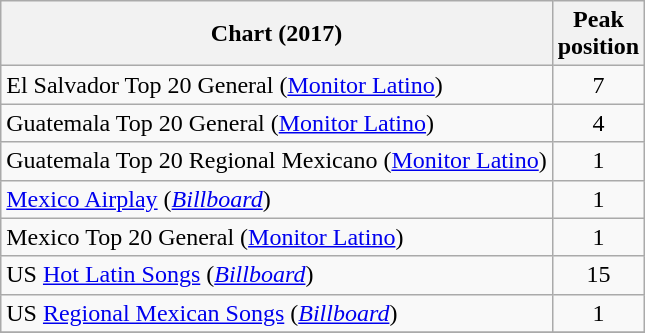<table class="wikitable sortable">
<tr>
<th>Chart (2017)</th>
<th>Peak<br>position</th>
</tr>
<tr>
<td>El Salvador Top 20 General (<a href='#'>Monitor Latino</a>)</td>
<td align="center">7</td>
</tr>
<tr>
<td>Guatemala Top 20 General (<a href='#'>Monitor Latino</a>)</td>
<td align="center">4</td>
</tr>
<tr>
<td>Guatemala Top 20 Regional Mexicano (<a href='#'>Monitor Latino</a>)</td>
<td align="center">1</td>
</tr>
<tr>
<td><a href='#'>Mexico Airplay</a> (<em><a href='#'>Billboard</a></em>)</td>
<td align="center">1</td>
</tr>
<tr>
<td>Mexico Top 20 General (<a href='#'>Monitor Latino</a>)</td>
<td align="center">1</td>
</tr>
<tr>
<td>US <a href='#'>Hot Latin Songs</a> (<em><a href='#'>Billboard</a></em>)</td>
<td style="text-align:center;">15</td>
</tr>
<tr>
<td>US <a href='#'>Regional Mexican Songs</a> (<em><a href='#'>Billboard</a></em>)</td>
<td style="text-align:center;">1</td>
</tr>
<tr>
</tr>
</table>
